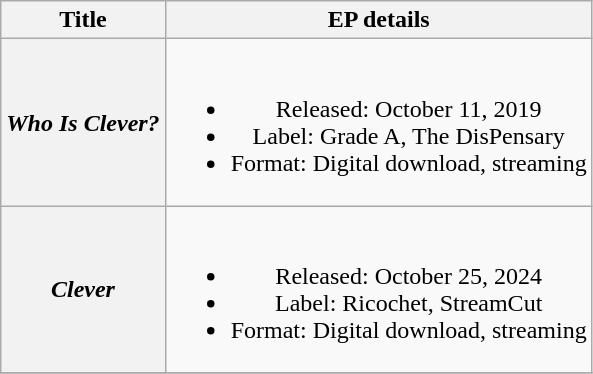<table class="wikitable plainrowheaders" style="text-align:center;">
<tr>
<th scope="col" scope="col">Title</th>
<th scope="col" scope="col";">EP details</th>
</tr>
<tr>
<th scope="row"><em>Who Is Clever?</em></th>
<td><br><ul><li>Released: October 11, 2019</li><li>Label: Grade A, The DisPensary</li><li>Format: Digital download, streaming</li></ul></td>
</tr>
<tr>
<th scope="row"><em>Clever</em></th>
<td><br><ul><li>Released: October 25, 2024</li><li>Label: Ricochet, StreamCut</li><li>Format: Digital download, streaming</li></ul></td>
</tr>
<tr>
</tr>
</table>
